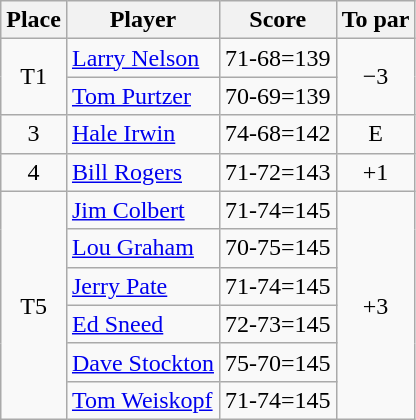<table class="wikitable">
<tr>
<th>Place</th>
<th>Player</th>
<th>Score</th>
<th>To par</th>
</tr>
<tr>
<td rowspan="2" align=center>T1</td>
<td> <a href='#'>Larry Nelson</a></td>
<td align=center>71-68=139</td>
<td rowspan="2" align=center>−3</td>
</tr>
<tr>
<td> <a href='#'>Tom Purtzer</a></td>
<td align=center>70-69=139</td>
</tr>
<tr>
<td align=center>3</td>
<td> <a href='#'>Hale Irwin</a></td>
<td align=center>74-68=142</td>
<td align=center>E</td>
</tr>
<tr>
<td align=center>4</td>
<td> <a href='#'>Bill Rogers</a></td>
<td align=center>71-72=143</td>
<td align=center>+1</td>
</tr>
<tr>
<td rowspan="6" align=center>T5</td>
<td> <a href='#'>Jim Colbert</a></td>
<td align=center>71-74=145</td>
<td rowspan="6" align=center>+3</td>
</tr>
<tr>
<td> <a href='#'>Lou Graham</a></td>
<td align=center>70-75=145</td>
</tr>
<tr>
<td> <a href='#'>Jerry Pate</a></td>
<td align=center>71-74=145</td>
</tr>
<tr>
<td> <a href='#'>Ed Sneed</a></td>
<td align=center>72-73=145</td>
</tr>
<tr>
<td> <a href='#'>Dave Stockton</a></td>
<td align=center>75-70=145</td>
</tr>
<tr>
<td> <a href='#'>Tom Weiskopf</a></td>
<td align=center>71-74=145</td>
</tr>
</table>
